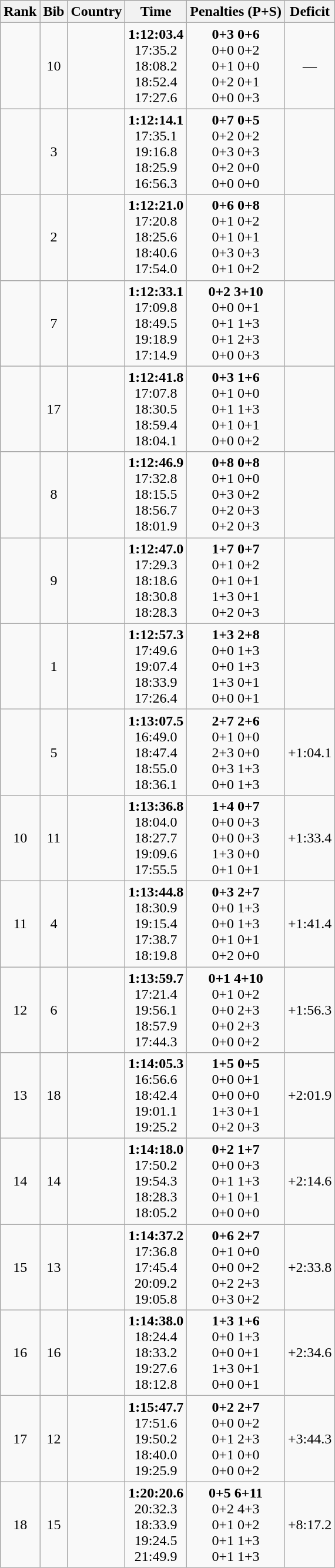<table class="wikitable sortable" style="text-align:center">
<tr>
<th>Rank</th>
<th>Bib</th>
<th>Country</th>
<th>Time</th>
<th>Penalties (P+S)</th>
<th>Deficit</th>
</tr>
<tr>
<td></td>
<td>10</td>
<td align="left"></td>
<td><strong>1:12:03.4</strong><br>17:35.2<br>18:08.2<br>18:52.4<br>17:27.6</td>
<td><strong>0+3 0+6</strong><br>0+0 0+2<br>0+1 0+0<br>0+2 0+1<br>0+0 0+3</td>
<td>—</td>
</tr>
<tr>
<td></td>
<td>3</td>
<td align="left"></td>
<td><strong>1:12:14.1</strong><br>17:35.1<br>19:16.8<br>18:25.9<br>16:56.3</td>
<td><strong>0+7 0+5</strong><br>0+2 0+2<br>0+3 0+3<br>0+2 0+0<br>0+0 0+0</td>
<td></td>
</tr>
<tr>
<td></td>
<td>2</td>
<td align="left"></td>
<td><strong>1:12:21.0</strong><br>17:20.8<br>18:25.6<br>18:40.6<br>17:54.0</td>
<td><strong>0+6 0+8</strong><br>0+1 0+2<br>0+1 0+1<br>0+3 0+3<br>0+1 0+2</td>
<td></td>
</tr>
<tr>
<td></td>
<td>7</td>
<td align="left"></td>
<td><strong>1:12:33.1</strong><br>17:09.8<br>18:49.5<br>19:18.9<br>17:14.9</td>
<td><strong>0+2 3+10</strong><br>0+0 0+1<br>0+1 1+3<br>0+1 2+3<br>0+0 0+3</td>
<td></td>
</tr>
<tr>
<td></td>
<td>17</td>
<td align="left"></td>
<td><strong> 1:12:41.8</strong><br>17:07.8<br>18:30.5<br>18:59.4 <br>18:04.1</td>
<td><strong>0+3 1+6</strong><br>0+1 0+0<br>0+1 1+3<br>0+1 0+1<br>0+0 0+2</td>
<td></td>
</tr>
<tr>
<td></td>
<td>8</td>
<td align="left"></td>
<td><strong>1:12:46.9</strong><br>17:32.8<br>18:15.5<br>18:56.7<br>18:01.9</td>
<td><strong>0+8 0+8</strong><br>0+1 0+0<br>0+3 0+2<br>0+2 0+3<br>0+2 0+3</td>
<td></td>
</tr>
<tr>
<td></td>
<td>9</td>
<td align="left"></td>
<td><strong>1:12:47.0</strong><br>17:29.3<br>18:18.6<br>18:30.8<br>18:28.3</td>
<td><strong>1+7 0+7</strong><br>0+1 0+2<br>0+1 0+1<br>1+3 0+1<br>0+2 0+3</td>
<td></td>
</tr>
<tr>
<td></td>
<td>1</td>
<td align="left"></td>
<td><strong>1:12:57.3</strong><br>17:49.6<br>19:07.4<br>18:33.9<br>17:26.4</td>
<td><strong>1+3 2+8</strong><br>0+0 1+3<br>0+0 1+3<br>1+3 0+1<br>0+0 0+1</td>
<td></td>
</tr>
<tr>
<td></td>
<td>5</td>
<td align="left"></td>
<td><strong>1:13:07.5</strong><br>16:49.0<br>18:47.4<br>18:55.0<br>18:36.1</td>
<td><strong>2+7 2+6</strong><br>0+1 0+0<br>2+3 0+0<br>0+3 1+3<br>0+0 1+3</td>
<td>+1:04.1</td>
</tr>
<tr>
<td>10</td>
<td>11</td>
<td align="left"></td>
<td><strong> 1:13:36.8</strong><br>18:04.0<br>18:27.7<br>19:09.6<br>17:55.5</td>
<td><strong>1+4 0+7</strong><br>0+0 0+3<br>0+0 0+3<br>1+3 0+0<br>0+1 0+1</td>
<td>+1:33.4</td>
</tr>
<tr>
<td>11</td>
<td>4</td>
<td align="left"></td>
<td><strong>1:13:44.8</strong><br>18:30.9<br>19:15.4<br>17:38.7<br>18:19.8</td>
<td><strong>0+3 2+7</strong><br>0+0 1+3<br>0+0 1+3<br>0+1 0+1<br>0+2 0+0</td>
<td>+1:41.4</td>
</tr>
<tr>
<td>12</td>
<td>6</td>
<td align="left"></td>
<td><strong>1:13:59.7</strong><br>17:21.4<br>19:56.1<br>18:57.9<br>17:44.3</td>
<td><strong>0+1 4+10</strong><br>0+1 0+2<br>0+0 2+3<br>0+0 2+3<br>0+0 0+2</td>
<td>+1:56.3</td>
</tr>
<tr>
<td>13</td>
<td>18</td>
<td align="left"></td>
<td><strong>1:14:05.3</strong><br>16:56.6<br>18:42.4<br>19:01.1<br>19:25.2</td>
<td><strong>1+5 0+5</strong><br>0+0 0+1<br>0+0 0+0<br>1+3 0+1<br>0+2 0+3</td>
<td>+2:01.9</td>
</tr>
<tr>
<td>14</td>
<td>14</td>
<td align="left"></td>
<td><strong>1:14:18.0</strong><br>17:50.2<br>19:54.3<br>18:28.3<br>18:05.2</td>
<td><strong>0+2 1+7</strong><br>0+0 0+3<br>0+1 1+3<br>0+1 0+1<br>0+0 0+0</td>
<td>+2:14.6</td>
</tr>
<tr>
<td>15</td>
<td>13</td>
<td align="left"></td>
<td><strong>1:14:37.2</strong><br>17:36.8<br>17:45.4<br>20:09.2<br>19:05.8</td>
<td><strong>0+6 2+7</strong><br>0+1 0+0<br>0+0 0+2<br>0+2 2+3<br>0+3 0+2</td>
<td>+2:33.8</td>
</tr>
<tr>
<td>16</td>
<td>16</td>
<td align="left"></td>
<td><strong>1:14:38.0</strong><br>18:24.4<br>18:33.2<br>19:27.6<br>18:12.8</td>
<td><strong>1+3 1+6</strong><br>0+0 1+3<br>0+0 0+1<br>1+3 0+1<br>0+0 0+1</td>
<td>+2:34.6</td>
</tr>
<tr>
<td>17</td>
<td>12</td>
<td align="left"></td>
<td><strong>1:15:47.7</strong><br>17:51.6<br>19:50.2<br>18:40.0<br>19:25.9</td>
<td><strong>0+2 2+7</strong><br>0+0 0+2<br>0+1 2+3<br>0+1 0+0<br>0+0 0+2</td>
<td>+3:44.3</td>
</tr>
<tr>
<td>18</td>
<td>15</td>
<td align="left"></td>
<td><strong>1:20:20.6</strong><br>20:32.3<br>18:33.9<br>19:24.5<br>21:49.9</td>
<td><strong>0+5 6+11</strong><br>0+2 4+3<br>0+1 0+2<br>0+1 1+3<br>0+1 1+3</td>
<td>+8:17.2</td>
</tr>
</table>
